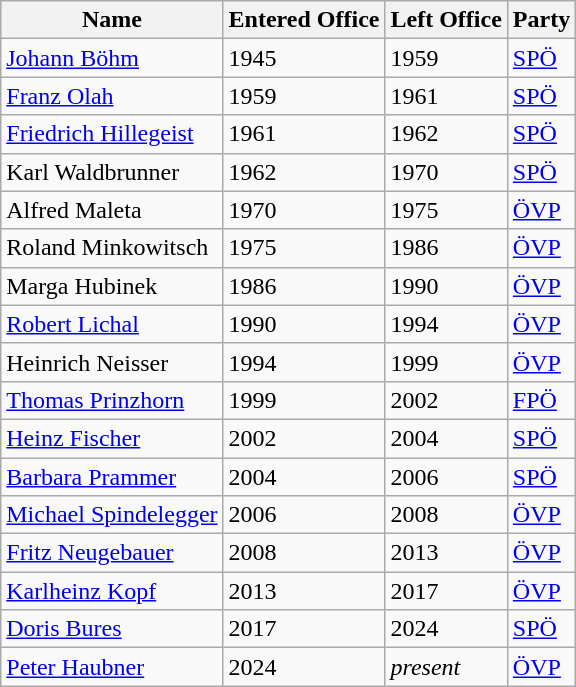<table class="wikitable">
<tr>
<th>Name</th>
<th>Entered Office</th>
<th>Left Office</th>
<th>Party</th>
</tr>
<tr>
<td><a href='#'>Johann Böhm</a></td>
<td>1945</td>
<td>1959</td>
<td><a href='#'>SPÖ</a></td>
</tr>
<tr>
<td><a href='#'>Franz Olah</a></td>
<td>1959</td>
<td>1961</td>
<td><a href='#'>SPÖ</a></td>
</tr>
<tr>
<td><a href='#'>Friedrich Hillegeist</a></td>
<td>1961</td>
<td>1962</td>
<td><a href='#'>SPÖ</a></td>
</tr>
<tr>
<td>Karl Waldbrunner</td>
<td>1962</td>
<td>1970</td>
<td><a href='#'>SPÖ</a></td>
</tr>
<tr>
<td>Alfred Maleta</td>
<td>1970</td>
<td>1975</td>
<td><a href='#'>ÖVP</a></td>
</tr>
<tr>
<td>Roland Minkowitsch</td>
<td>1975</td>
<td>1986</td>
<td><a href='#'>ÖVP</a></td>
</tr>
<tr>
<td>Marga Hubinek</td>
<td>1986</td>
<td>1990</td>
<td><a href='#'>ÖVP</a></td>
</tr>
<tr>
<td><a href='#'>Robert Lichal</a></td>
<td>1990</td>
<td>1994</td>
<td><a href='#'>ÖVP</a></td>
</tr>
<tr>
<td>Heinrich Neisser</td>
<td>1994</td>
<td>1999</td>
<td><a href='#'>ÖVP</a></td>
</tr>
<tr>
<td><a href='#'>Thomas Prinzhorn</a></td>
<td>1999</td>
<td>2002</td>
<td><a href='#'>FPÖ</a></td>
</tr>
<tr>
<td><a href='#'>Heinz Fischer</a></td>
<td>2002</td>
<td>2004</td>
<td><a href='#'>SPÖ</a></td>
</tr>
<tr>
<td><a href='#'>Barbara Prammer</a></td>
<td>2004</td>
<td>2006</td>
<td><a href='#'>SPÖ</a></td>
</tr>
<tr>
<td><a href='#'>Michael Spindelegger</a></td>
<td>2006</td>
<td>2008</td>
<td><a href='#'>ÖVP</a></td>
</tr>
<tr>
<td><a href='#'>Fritz Neugebauer</a></td>
<td>2008</td>
<td>2013</td>
<td><a href='#'>ÖVP</a></td>
</tr>
<tr>
<td><a href='#'>Karlheinz Kopf</a></td>
<td>2013</td>
<td>2017</td>
<td><a href='#'>ÖVP</a></td>
</tr>
<tr>
<td><a href='#'>Doris Bures</a></td>
<td>2017</td>
<td>2024</td>
<td><a href='#'>SPÖ</a></td>
</tr>
<tr>
<td><a href='#'>Peter Haubner</a></td>
<td>2024</td>
<td><em>present</em></td>
<td><a href='#'>ÖVP</a></td>
</tr>
</table>
